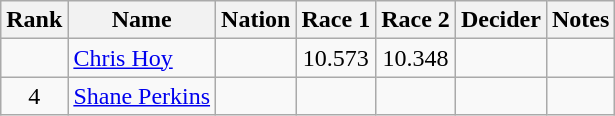<table class="wikitable sortable" style="text-align:center">
<tr>
<th>Rank</th>
<th>Name</th>
<th>Nation</th>
<th>Race 1</th>
<th>Race 2</th>
<th>Decider</th>
<th>Notes</th>
</tr>
<tr>
<td></td>
<td align=left><a href='#'>Chris Hoy</a></td>
<td align=left></td>
<td>10.573</td>
<td>10.348</td>
<td></td>
<td></td>
</tr>
<tr>
<td>4</td>
<td align=left><a href='#'>Shane Perkins</a></td>
<td align=left></td>
<td></td>
<td></td>
<td></td>
<td></td>
</tr>
</table>
